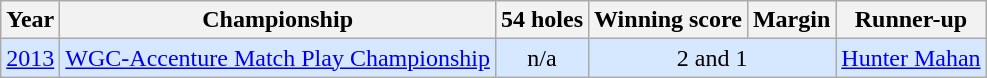<table class="wikitable">
<tr>
<th>Year</th>
<th>Championship</th>
<th>54 holes</th>
<th>Winning score</th>
<th>Margin</th>
<th>Runner-up</th>
</tr>
<tr style="background:#D6E8FF;">
<td><a href='#'>2013</a></td>
<td><a href='#'>WGC-Accenture Match Play Championship</a></td>
<td align=center>n/a</td>
<td align=center colspan=2>2 and 1</td>
<td> <a href='#'>Hunter Mahan</a></td>
</tr>
</table>
